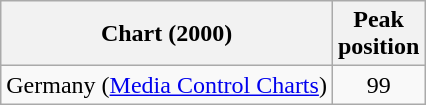<table Class = "wikitable">
<tr>
<th>Chart (2000)</th>
<th>Peak<br>position</th>
</tr>
<tr>
<td>Germany (<a href='#'>Media Control Charts</a>)</td>
<td align = "center">99</td>
</tr>
</table>
